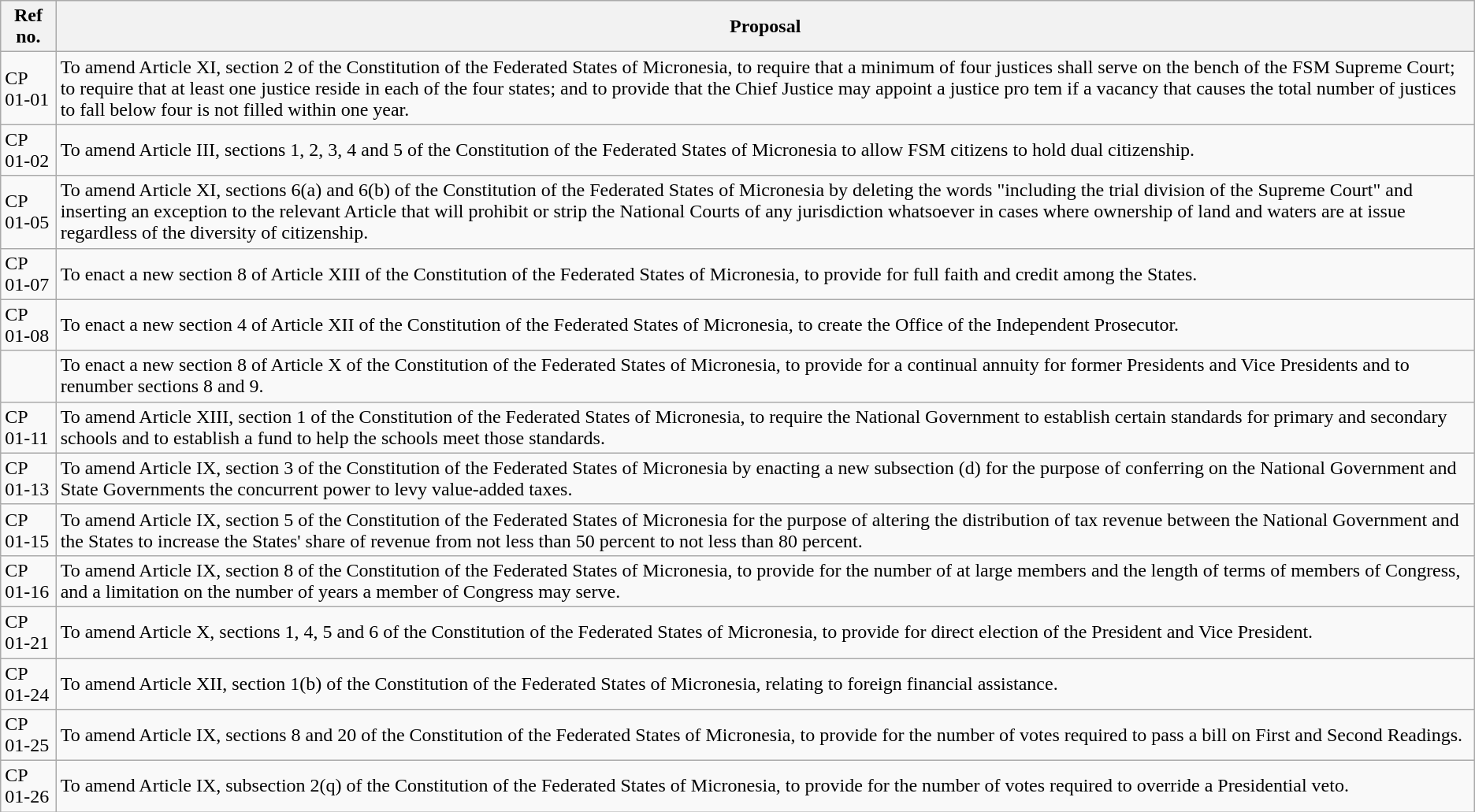<table class=wikitable>
<tr>
<th>Ref no.</th>
<th>Proposal</th>
</tr>
<tr>
<td>CP 01-01</td>
<td>To amend Article XI, section 2 of the Constitution of the Federated States of Micronesia, to require that a minimum of four justices shall serve on the bench of the FSM Supreme Court; to require that at least one justice reside in each of the four states; and to provide that the Chief Justice may appoint a justice pro tem if a vacancy that causes the total number of justices to fall below four is not filled within one year.</td>
</tr>
<tr>
<td>CP 01-02</td>
<td>To amend Article III, sections 1, 2, 3, 4 and 5 of the Constitution of the Federated States of Micronesia to allow FSM citizens to hold dual citizenship.</td>
</tr>
<tr>
<td>CP 01-05</td>
<td>To amend Article XI, sections 6(a) and 6(b) of the Constitution of the Federated States of Micronesia by deleting the words "including the trial division of the Supreme Court" and inserting an exception to the relevant Article that will prohibit or strip the National Courts of any jurisdiction whatsoever in cases where ownership of land and waters are at issue regardless of the diversity of citizenship.</td>
</tr>
<tr>
<td>CP 01-07</td>
<td>To enact a new section 8 of Article XIII of the Constitution of the Federated States of Micronesia, to provide for full faith and credit among the States.</td>
</tr>
<tr>
<td>CP 01-08</td>
<td>To enact a new section 4 of Article XII of the Constitution of the Federated States of Micronesia, to create the Office of the Independent Prosecutor.</td>
</tr>
<tr>
<td></td>
<td>To enact a new section 8 of Article X of the Constitution of the Federated States of Micronesia, to provide for a continual annuity for former Presidents and Vice Presidents and to renumber sections 8 and 9.</td>
</tr>
<tr>
<td>CP 01-11</td>
<td>To amend Article XIII, section 1 of the Constitution of the Federated States of Micronesia, to require the National Government to establish certain standards for primary and secondary schools and to establish a fund to help the schools meet those standards.</td>
</tr>
<tr>
<td>CP 01-13</td>
<td>To amend Article IX, section 3 of the Constitution of the Federated States of Micronesia by enacting a new subsection (d) for the purpose of conferring on the National Government and State Governments the concurrent power to levy value-added taxes.</td>
</tr>
<tr>
<td>CP 01-15</td>
<td>To amend Article IX, section 5 of the Constitution of the Federated States of Micronesia for the purpose of altering the distribution of tax revenue between the National Government and the States to increase the States' share of revenue from not less than 50 percent to not less than 80 percent.</td>
</tr>
<tr>
<td>CP 01-16</td>
<td>To amend Article IX, section 8 of the Constitution of the Federated States of Micronesia, to provide for the number of at large members and the length of terms of members of Congress, and a limitation on the number of years a member of Congress may serve.</td>
</tr>
<tr>
<td>CP 01-21</td>
<td>To amend Article X, sections 1, 4, 5 and 6 of the Constitution of the Federated States of Micronesia, to provide for direct election of the President and Vice President.</td>
</tr>
<tr>
<td>CP 01-24</td>
<td>To amend Article XII, section 1(b) of the Constitution of the Federated States of Micronesia, relating to foreign financial assistance.</td>
</tr>
<tr>
<td>CP 01-25</td>
<td>To amend Article IX, sections 8 and 20 of the Constitution of the Federated States of Micronesia, to provide for the number of votes required to pass a bill on First and Second Readings.</td>
</tr>
<tr>
<td>CP 01-26</td>
<td>To amend Article IX, subsection 2(q) of the Constitution of the Federated States of Micronesia, to provide for the number of votes required to override a Presidential veto.</td>
</tr>
</table>
